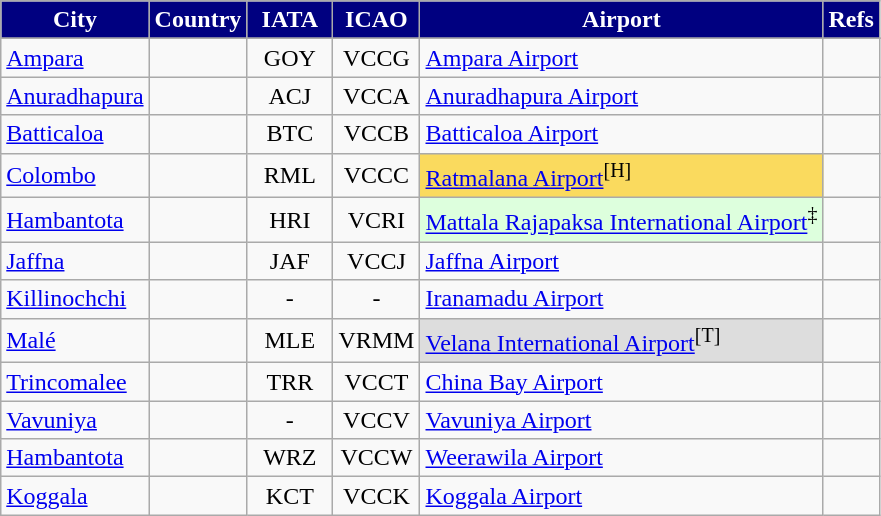<table class="sortable wikitable toccolours">
<tr>
<th style="background-color:#000080;color: white">City</th>
<th style="background-color:#000080;color: white">Country</th>
<th style="background-color:#000080;color:white; width:50px;">IATA</th>
<th style="background-color:#000080; color:white; width:50px;">ICAO</th>
<th style="background-color:#000080;color: white">Airport</th>
<th style="background-color:#000080;color: white" class="unsortable">Refs</th>
</tr>
<tr>
</tr>
<tr>
<td><a href='#'>Ampara</a></td>
<td></td>
<td align=center>GOY</td>
<td align=center>VCCG</td>
<td><a href='#'>Ampara Airport</a></td>
<td align=center></td>
</tr>
<tr>
<td><a href='#'>Anuradhapura</a></td>
<td></td>
<td align=center>ACJ</td>
<td align=center>VCCA</td>
<td><a href='#'>Anuradhapura Airport</a></td>
<td align=center></td>
</tr>
<tr>
<td><a href='#'>Batticaloa</a></td>
<td></td>
<td align=center>BTC</td>
<td align=center>VCCB</td>
<td><a href='#'>Batticaloa Airport</a></td>
<td align=center></td>
</tr>
<tr>
<td><a href='#'>Colombo</a></td>
<td></td>
<td align=center>RML</td>
<td align=center>VCCC</td>
<td style="background-color: #FADA5E"><a href='#'>Ratmalana Airport</a><sup>[H]</sup></td>
<td align=center></td>
</tr>
<tr>
<td><a href='#'>Hambantota</a></td>
<td></td>
<td align=center>HRI</td>
<td align=center>VCRI</td>
<td bgcolor=#DDFFDD><a href='#'>Mattala Rajapaksa International Airport</a><sup>‡</sup></td>
<td align=center></td>
</tr>
<tr>
<td><a href='#'>Jaffna</a></td>
<td></td>
<td align=center>JAF</td>
<td align=center>VCCJ</td>
<td><a href='#'>Jaffna Airport</a></td>
<td align=center></td>
</tr>
<tr>
<td><a href='#'>Killinochchi</a></td>
<td></td>
<td align=center>-</td>
<td align=center>-</td>
<td><a href='#'>Iranamadu Airport</a></td>
<td align=center></td>
</tr>
<tr>
<td><a href='#'>Malé</a></td>
<td></td>
<td align=center>MLE</td>
<td align=center>VRMM</td>
<td style="background-color: #DDDDDD"><a href='#'>Velana International Airport</a><sup>[T]</sup></td>
<td align=center></td>
</tr>
<tr>
<td><a href='#'>Trincomalee</a></td>
<td></td>
<td align=center>TRR</td>
<td align=center>VCCT</td>
<td><a href='#'>China Bay Airport</a></td>
<td align=center></td>
</tr>
<tr>
<td><a href='#'>Vavuniya</a></td>
<td></td>
<td align=center>-</td>
<td align=center>VCCV</td>
<td><a href='#'>Vavuniya Airport</a></td>
<td align=center></td>
</tr>
<tr>
<td><a href='#'>Hambantota</a></td>
<td></td>
<td align=center>WRZ</td>
<td align=center>VCCW</td>
<td><a href='#'>Weerawila Airport</a></td>
<td align=center></td>
</tr>
<tr>
<td><a href='#'>Koggala</a></td>
<td></td>
<td align=center>KCT</td>
<td align=center>VCCK</td>
<td><a href='#'>Koggala Airport</a></td>
<td align=center></td>
</tr>
</table>
